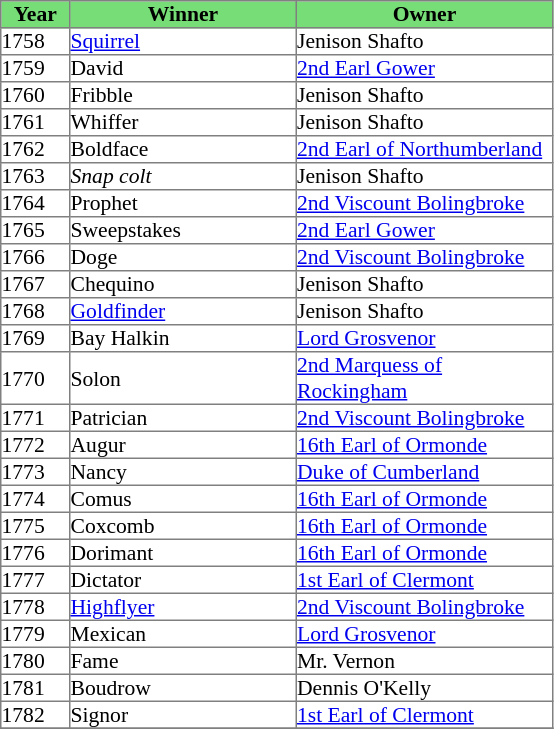<table class = "sortable" | border="1" cellpadding="0" style="border-collapse: collapse; font-size:90%">
<tr bgcolor="#77dd77" align="center">
<th width="45px"><strong>Year</strong><br></th>
<th width="150px"><strong>Winner</strong><br></th>
<th width="170px"><strong>Owner</strong><br></th>
</tr>
<tr>
<td>1758</td>
<td><a href='#'>Squirrel</a></td>
<td>Jenison Shafto</td>
</tr>
<tr>
<td>1759</td>
<td>David</td>
<td><a href='#'>2nd Earl Gower</a></td>
</tr>
<tr>
<td>1760</td>
<td>Fribble</td>
<td>Jenison Shafto</td>
</tr>
<tr>
<td>1761</td>
<td>Whiffer</td>
<td>Jenison Shafto</td>
</tr>
<tr>
<td>1762</td>
<td>Boldface</td>
<td><a href='#'>2nd Earl of Northumberland</a></td>
</tr>
<tr>
<td>1763</td>
<td><em>Snap colt</em></td>
<td>Jenison Shafto</td>
</tr>
<tr>
<td>1764</td>
<td>Prophet</td>
<td><a href='#'>2nd Viscount Bolingbroke</a></td>
</tr>
<tr>
<td>1765</td>
<td>Sweepstakes</td>
<td><a href='#'>2nd Earl Gower</a></td>
</tr>
<tr>
<td>1766</td>
<td>Doge</td>
<td><a href='#'>2nd Viscount Bolingbroke</a></td>
</tr>
<tr>
<td>1767</td>
<td>Chequino</td>
<td>Jenison Shafto</td>
</tr>
<tr>
<td>1768</td>
<td><a href='#'>Goldfinder</a></td>
<td>Jenison Shafto</td>
</tr>
<tr>
<td>1769</td>
<td>Bay Halkin</td>
<td><a href='#'>Lord Grosvenor</a></td>
</tr>
<tr>
<td>1770</td>
<td>Solon</td>
<td><a href='#'>2nd Marquess of Rockingham</a></td>
</tr>
<tr>
<td>1771</td>
<td>Patrician</td>
<td><a href='#'>2nd Viscount Bolingbroke</a></td>
</tr>
<tr>
<td>1772</td>
<td>Augur</td>
<td><a href='#'>16th Earl of Ormonde</a></td>
</tr>
<tr>
<td>1773</td>
<td>Nancy</td>
<td><a href='#'>Duke of Cumberland</a></td>
</tr>
<tr>
<td>1774</td>
<td>Comus</td>
<td><a href='#'>16th Earl of Ormonde</a></td>
</tr>
<tr>
<td>1775</td>
<td>Coxcomb</td>
<td><a href='#'>16th Earl of Ormonde</a></td>
</tr>
<tr>
<td>1776</td>
<td>Dorimant</td>
<td><a href='#'>16th Earl of Ormonde</a></td>
</tr>
<tr>
<td>1777</td>
<td>Dictator</td>
<td><a href='#'>1st Earl of Clermont</a></td>
</tr>
<tr>
<td>1778</td>
<td><a href='#'>Highflyer</a></td>
<td><a href='#'>2nd Viscount Bolingbroke</a></td>
</tr>
<tr>
<td>1779</td>
<td>Mexican</td>
<td><a href='#'>Lord Grosvenor</a></td>
</tr>
<tr>
<td>1780</td>
<td>Fame</td>
<td>Mr. Vernon</td>
</tr>
<tr>
<td>1781</td>
<td>Boudrow</td>
<td>Dennis O'Kelly</td>
</tr>
<tr>
<td>1782</td>
<td>Signor</td>
<td><a href='#'>1st Earl of Clermont</a></td>
</tr>
<tr>
</tr>
</table>
